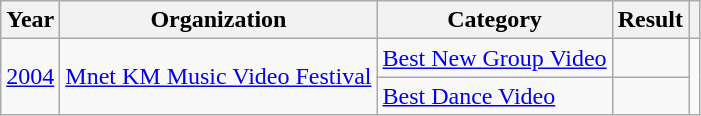<table class="wikitable">
<tr>
<th>Year</th>
<th>Organization</th>
<th>Category</th>
<th>Result</th>
<th></th>
</tr>
<tr>
<td rowspan="2"><a href='#'>2004</a></td>
<td rowspan="2"><a href='#'>Mnet KM Music Video Festival</a></td>
<td><a href='#'>Best New Group Video</a></td>
<td></td>
<td align="center" rowspan="2"></td>
</tr>
<tr>
<td><a href='#'>Best Dance Video</a></td>
<td></td>
</tr>
</table>
